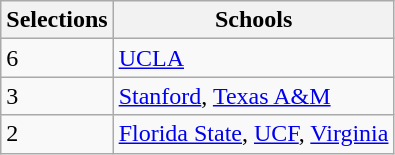<table class="wikitable sortable" style="text-align:left">
<tr>
<th>Selections</th>
<th class="unsortable">Schools</th>
</tr>
<tr>
<td>6</td>
<td><a href='#'>UCLA</a></td>
</tr>
<tr>
<td>3</td>
<td><a href='#'>Stanford</a>, <a href='#'>Texas A&M</a></td>
</tr>
<tr>
<td>2</td>
<td><a href='#'>Florida State</a>, <a href='#'>UCF</a>, <a href='#'>Virginia</a></td>
</tr>
</table>
